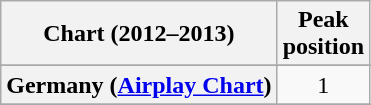<table class="wikitable sortable plainrowheaders" style="text-align:center">
<tr>
<th>Chart (2012–2013)</th>
<th>Peak<br>position</th>
</tr>
<tr>
</tr>
<tr>
</tr>
<tr>
</tr>
<tr>
</tr>
<tr>
</tr>
<tr>
</tr>
<tr>
</tr>
<tr>
<th scope="row">Germany (<a href='#'>Airplay Chart</a>)</th>
<td align="center">1</td>
</tr>
<tr>
</tr>
<tr>
</tr>
<tr>
</tr>
<tr>
</tr>
<tr>
</tr>
<tr>
</tr>
<tr>
</tr>
<tr>
</tr>
<tr>
</tr>
</table>
